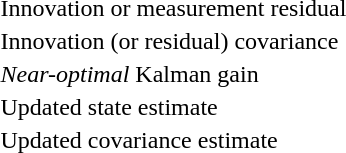<table>
<tr>
<td style="width:20em">Innovation or measurement residual</td>
<td></td>
</tr>
<tr>
<td>Innovation (or residual) covariance</td>
<td></td>
</tr>
<tr>
<td><em>Near-optimal</em> Kalman gain</td>
<td></td>
</tr>
<tr>
<td>Updated state estimate</td>
<td></td>
</tr>
<tr>
<td>Updated covariance estimate</td>
<td></td>
</tr>
</table>
